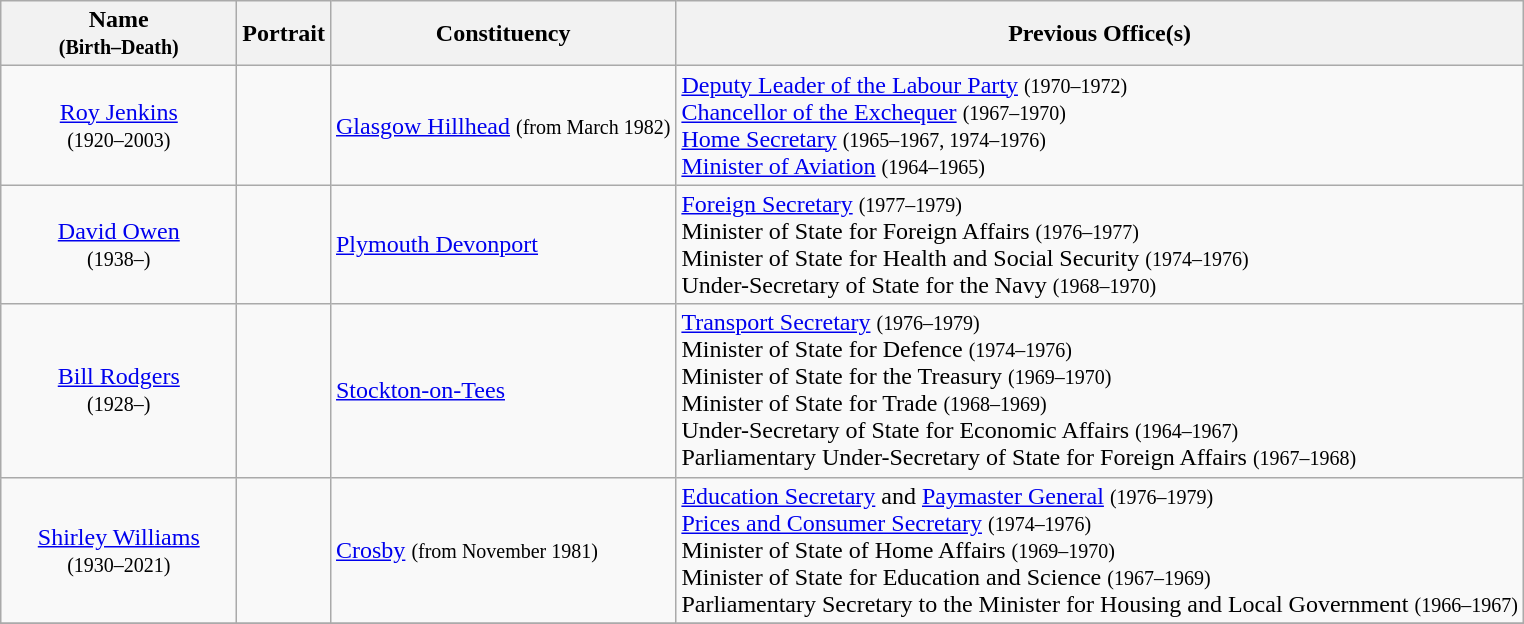<table class="wikitable">
<tr>
<th width=150>Name<br><small>(Birth–Death)</small></th>
<th>Portrait</th>
<th>Constituency</th>
<th>Previous Office(s)</th>
</tr>
<tr>
<td style="text-align:center;"><a href='#'>Roy Jenkins</a><br><small>(1920–2003)</small></td>
<td></td>
<td><a href='#'>Glasgow Hillhead</a> <small>(from March 1982)</small></td>
<td><a href='#'>Deputy Leader of the Labour Party</a> <small>(1970–1972)</small><br><a href='#'>Chancellor of the Exchequer</a> <small>(1967–1970)</small><br><a href='#'>Home Secretary</a> <small>(1965–1967, 1974–1976)</small><br><a href='#'>Minister of Aviation</a> <small>(1964–1965)</small></td>
</tr>
<tr>
<td style="text-align:center;"><a href='#'>David Owen</a><br><small>(1938–)</small></td>
<td></td>
<td><a href='#'>Plymouth Devonport</a></td>
<td><a href='#'>Foreign Secretary</a> <small>(1977–1979)</small><br>Minister of State for Foreign Affairs <small>(1976–1977)</small><br>Minister of State for Health and Social Security <small>(1974–1976)</small><br>Under-Secretary of State for the Navy <small>(1968–1970)</small></td>
</tr>
<tr>
<td style="text-align:center;"><a href='#'>Bill Rodgers</a><br><small>(1928–)</small></td>
<td></td>
<td><a href='#'>Stockton-on-Tees</a></td>
<td><a href='#'>Transport Secretary</a> <small>(1976–1979)</small><br>Minister of State for Defence <small>(1974–1976)</small><br>Minister of State for the Treasury <small>(1969–1970)</small><br>Minister of State for Trade <small>(1968–1969)</small><br>Under-Secretary of State for Economic Affairs <small>(1964–1967)</small><br>Parliamentary Under-Secretary of State for Foreign Affairs <small>(1967–1968)</small></td>
</tr>
<tr>
<td style="text-align:center;"><a href='#'>Shirley Williams</a><br><small>(1930–2021)</small></td>
<td></td>
<td><a href='#'>Crosby</a> <small>(from November 1981)</small></td>
<td><a href='#'>Education Secretary</a> and <a href='#'>Paymaster General</a> <small>(1976–1979)</small><br><a href='#'>Prices and Consumer Secretary</a> <small>(1974–1976)</small><br>Minister of State of Home Affairs <small>(1969–1970)</small><br>Minister of State for Education and Science <small>(1967–1969)</small><br>Parliamentary Secretary to the Minister for Housing and Local Government <small>(1966–1967)</small></td>
</tr>
<tr>
</tr>
</table>
